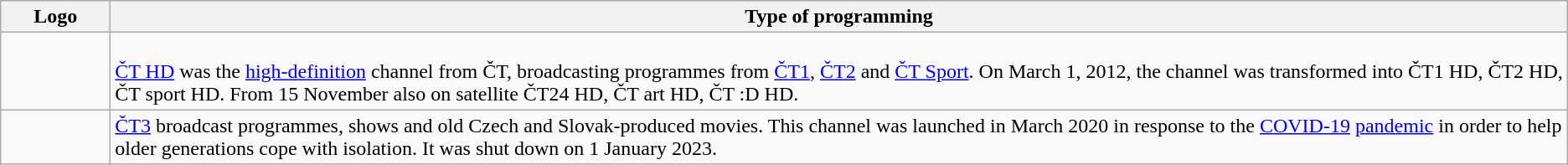<table class="wikitable">
<tr>
<th style="width:80px">Logo</th>
<th>Type of programming</th>
</tr>
<tr>
<td></td>
<td><br><a href='#'>ČT HD</a> was the <a href='#'>high-definition</a> channel from ČT, broadcasting programmes from <a href='#'>ČT1</a>, <a href='#'>ČT2</a> and <a href='#'>ČT Sport</a>. On March 1, 2012, the channel was transformed into ČT1 HD, ČT2 HD, ČT sport HD. From 15 November also on satellite ČT24 HD, ČT art HD, ČT :D HD.</td>
</tr>
<tr>
<td></td>
<td><a href='#'>ČT3</a> broadcast programmes, shows and old Czech and Slovak-produced movies. This channel was launched in March 2020 in response to the <a href='#'>COVID-19</a> <a href='#'>pandemic</a> in order to help older generations cope with isolation. It was shut down on 1 January 2023.</td>
</tr>
</table>
